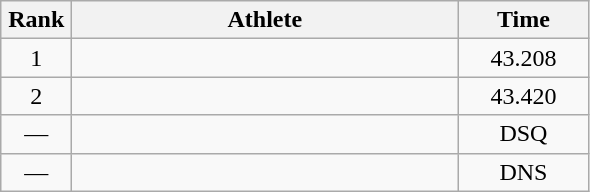<table class=wikitable style="text-align:center">
<tr>
<th width=40>Rank</th>
<th width=250>Athlete</th>
<th width=80>Time</th>
</tr>
<tr>
<td>1</td>
<td align=left></td>
<td>43.208</td>
</tr>
<tr>
<td>2</td>
<td align=left></td>
<td>43.420</td>
</tr>
<tr>
<td>—</td>
<td align=left></td>
<td>DSQ</td>
</tr>
<tr>
<td>—</td>
<td align=left></td>
<td>DNS</td>
</tr>
</table>
